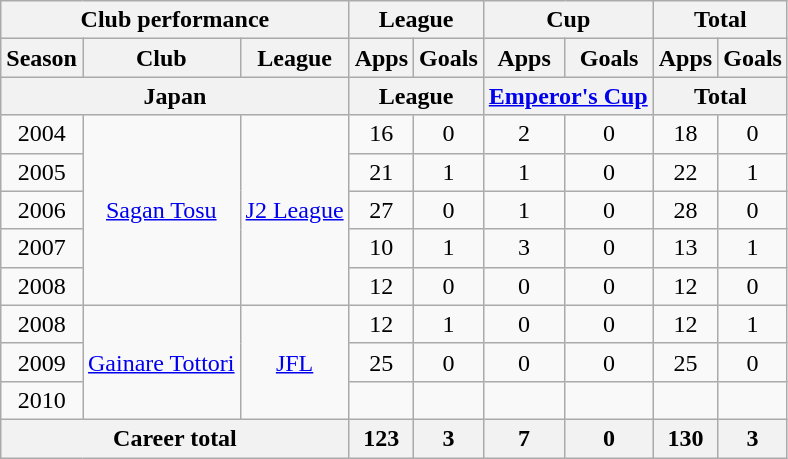<table class="wikitable" style="text-align:center">
<tr>
<th colspan=3>Club performance</th>
<th colspan=2>League</th>
<th colspan=2>Cup</th>
<th colspan=2>Total</th>
</tr>
<tr>
<th>Season</th>
<th>Club</th>
<th>League</th>
<th>Apps</th>
<th>Goals</th>
<th>Apps</th>
<th>Goals</th>
<th>Apps</th>
<th>Goals</th>
</tr>
<tr>
<th colspan=3>Japan</th>
<th colspan=2>League</th>
<th colspan=2><a href='#'>Emperor's Cup</a></th>
<th colspan=2>Total</th>
</tr>
<tr>
<td>2004</td>
<td rowspan="5"><a href='#'>Sagan Tosu</a></td>
<td rowspan="5"><a href='#'>J2 League</a></td>
<td>16</td>
<td>0</td>
<td>2</td>
<td>0</td>
<td>18</td>
<td>0</td>
</tr>
<tr>
<td>2005</td>
<td>21</td>
<td>1</td>
<td>1</td>
<td>0</td>
<td>22</td>
<td>1</td>
</tr>
<tr>
<td>2006</td>
<td>27</td>
<td>0</td>
<td>1</td>
<td>0</td>
<td>28</td>
<td>0</td>
</tr>
<tr>
<td>2007</td>
<td>10</td>
<td>1</td>
<td>3</td>
<td>0</td>
<td>13</td>
<td>1</td>
</tr>
<tr>
<td>2008</td>
<td>12</td>
<td>0</td>
<td>0</td>
<td>0</td>
<td>12</td>
<td>0</td>
</tr>
<tr>
<td>2008</td>
<td rowspan="3"><a href='#'>Gainare Tottori</a></td>
<td rowspan="3"><a href='#'>JFL</a></td>
<td>12</td>
<td>1</td>
<td>0</td>
<td>0</td>
<td>12</td>
<td>1</td>
</tr>
<tr>
<td>2009</td>
<td>25</td>
<td>0</td>
<td>0</td>
<td>0</td>
<td>25</td>
<td>0</td>
</tr>
<tr>
<td>2010</td>
<td></td>
<td></td>
<td></td>
<td></td>
<td></td>
<td></td>
</tr>
<tr>
<th colspan=3>Career total</th>
<th>123</th>
<th>3</th>
<th>7</th>
<th>0</th>
<th>130</th>
<th>3</th>
</tr>
</table>
